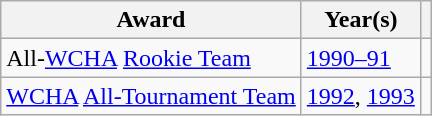<table class="wikitable">
<tr>
<th>Award</th>
<th>Year(s)</th>
<th></th>
</tr>
<tr>
<td>All-<a href='#'>WCHA</a> <a href='#'>Rookie Team</a></td>
<td><a href='#'>1990–91</a></td>
<td></td>
</tr>
<tr>
<td><a href='#'>WCHA</a> <a href='#'>All-Tournament Team</a></td>
<td><a href='#'>1992</a>, <a href='#'>1993</a></td>
<td></td>
</tr>
</table>
